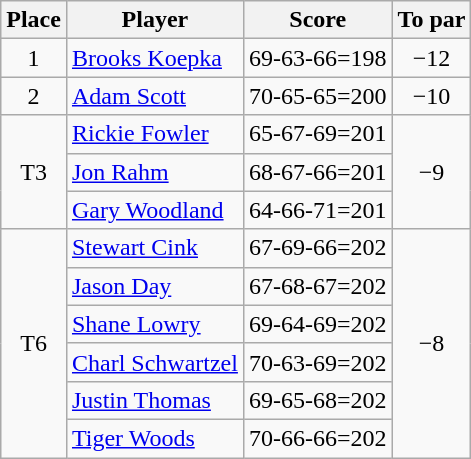<table class="wikitable">
<tr>
<th>Place</th>
<th>Player</th>
<th>Score</th>
<th>To par</th>
</tr>
<tr>
<td align=center>1</td>
<td> <a href='#'>Brooks Koepka</a></td>
<td>69-63-66=198</td>
<td align=center>−12</td>
</tr>
<tr>
<td align=center>2</td>
<td> <a href='#'>Adam Scott</a></td>
<td>70-65-65=200</td>
<td align=center>−10</td>
</tr>
<tr>
<td rowspan=3 align=center>T3</td>
<td> <a href='#'>Rickie Fowler</a></td>
<td>65-67-69=201</td>
<td rowspan=3 align=center>−9</td>
</tr>
<tr>
<td> <a href='#'>Jon Rahm</a></td>
<td>68-67-66=201</td>
</tr>
<tr>
<td> <a href='#'>Gary Woodland</a></td>
<td>64-66-71=201</td>
</tr>
<tr>
<td rowspan=6 align=center>T6</td>
<td> <a href='#'>Stewart Cink</a></td>
<td>67-69-66=202</td>
<td rowspan=6 align=center>−8</td>
</tr>
<tr>
<td> <a href='#'>Jason Day</a></td>
<td>67-68-67=202</td>
</tr>
<tr>
<td> <a href='#'>Shane Lowry</a></td>
<td>69-64-69=202</td>
</tr>
<tr>
<td> <a href='#'>Charl Schwartzel</a></td>
<td>70-63-69=202</td>
</tr>
<tr>
<td> <a href='#'>Justin Thomas</a></td>
<td>69-65-68=202</td>
</tr>
<tr>
<td> <a href='#'>Tiger Woods</a></td>
<td>70-66-66=202</td>
</tr>
</table>
